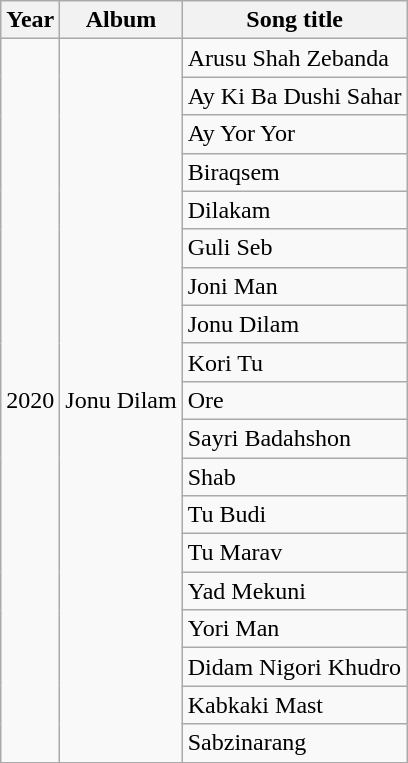<table class="wikitable">
<tr>
<th rowspan="1">Year</th>
<th rowspan="1">Album</th>
<th rowspan="1">Song title</th>
</tr>
<tr>
<td rowspan="19" align="center">2020</td>
<td rowspan="19" align="center">Jonu Dilam</td>
<td>Arusu Shah Zebanda</td>
</tr>
<tr>
<td>Ay Ki Ba Dushi Sahar</td>
</tr>
<tr>
<td>Ay Yor Yor</td>
</tr>
<tr>
<td>Biraqsem</td>
</tr>
<tr>
<td>Dilakam</td>
</tr>
<tr>
<td>Guli Seb</td>
</tr>
<tr>
<td>Joni Man</td>
</tr>
<tr>
<td>Jonu Dilam</td>
</tr>
<tr>
<td>Kori Tu</td>
</tr>
<tr>
<td>Ore</td>
</tr>
<tr>
<td>Sayri Badahshon</td>
</tr>
<tr>
<td>Shab</td>
</tr>
<tr>
<td>Tu Budi</td>
</tr>
<tr>
<td>Tu Marav</td>
</tr>
<tr>
<td>Yad Mekuni</td>
</tr>
<tr>
<td>Yori Man</td>
</tr>
<tr>
<td>Didam Nigori Khudro</td>
</tr>
<tr>
<td>Kabkaki Mast</td>
</tr>
<tr>
<td>Sabzinarang</td>
</tr>
<tr>
</tr>
</table>
